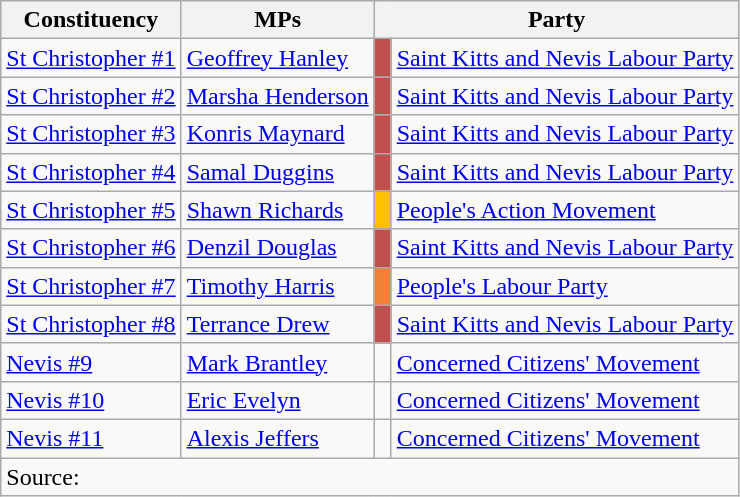<table class="wikitable sortable">
<tr>
<th>Constituency</th>
<th>MPs</th>
<th colspan=2>Party</th>
</tr>
<tr>
<td><a href='#'>St Christopher #1</a></td>
<td><a href='#'>Geoffrey Hanley</a></td>
<td bgcolor=#C0504D> </td>
<td><a href='#'>Saint Kitts and Nevis Labour Party</a></td>
</tr>
<tr>
<td><a href='#'>St Christopher #2</a></td>
<td><a href='#'>Marsha Henderson</a></td>
<td bgcolor=#C0504D> </td>
<td><a href='#'>Saint Kitts and Nevis Labour Party</a></td>
</tr>
<tr>
<td><a href='#'>St Christopher #3</a></td>
<td><a href='#'>Konris Maynard</a></td>
<td bgcolor=#C0504D> </td>
<td><a href='#'>Saint Kitts and Nevis Labour Party</a></td>
</tr>
<tr>
<td><a href='#'>St Christopher #4</a></td>
<td><a href='#'>Samal Duggins</a></td>
<td bgcolor=#C0504D> </td>
<td><a href='#'>Saint Kitts and Nevis Labour Party</a></td>
</tr>
<tr>
<td><a href='#'>St Christopher #5</a></td>
<td><a href='#'>Shawn Richards</a></td>
<td bgcolor=#FFC000> </td>
<td><a href='#'>People's Action Movement</a></td>
</tr>
<tr>
<td><a href='#'>St Christopher #6</a></td>
<td><a href='#'>Denzil Douglas</a></td>
<td bgcolor=#C0504D> </td>
<td><a href='#'>Saint Kitts and Nevis Labour Party</a></td>
</tr>
<tr>
<td><a href='#'>St Christopher #7</a></td>
<td><a href='#'>Timothy Harris</a></td>
<td bgcolor=#EF8136> </td>
<td><a href='#'>People's Labour Party</a></td>
</tr>
<tr>
<td><a href='#'>St Christopher #8</a></td>
<td><a href='#'>Terrance Drew</a></td>
<td bgcolor=#C0504D> </td>
<td><a href='#'>Saint Kitts and Nevis Labour Party</a></td>
</tr>
<tr>
<td><a href='#'>Nevis #9</a></td>
<td><a href='#'>Mark Brantley</a></td>
<td bgcolor=> </td>
<td><a href='#'>Concerned Citizens' Movement</a></td>
</tr>
<tr>
<td><a href='#'>Nevis #10</a></td>
<td><a href='#'>Eric Evelyn</a></td>
<td bgcolor=> </td>
<td><a href='#'>Concerned Citizens' Movement</a></td>
</tr>
<tr>
<td><a href='#'>Nevis #11</a></td>
<td><a href='#'>Alexis Jeffers</a></td>
<td bgcolor=> </td>
<td><a href='#'>Concerned Citizens' Movement</a></td>
</tr>
<tr>
<td colspan=4>Source: </td>
</tr>
</table>
